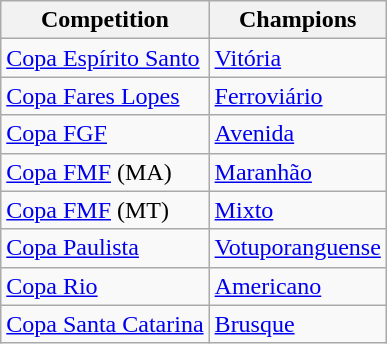<table class="wikitable">
<tr>
<th>Competition</th>
<th>Champions</th>
</tr>
<tr>
<td><a href='#'>Copa Espírito Santo</a></td>
<td><a href='#'>Vitória</a></td>
</tr>
<tr>
<td><a href='#'>Copa Fares Lopes</a></td>
<td><a href='#'>Ferroviário</a></td>
</tr>
<tr>
<td><a href='#'>Copa FGF</a></td>
<td><a href='#'>Avenida</a></td>
</tr>
<tr>
<td><a href='#'>Copa FMF</a> (MA)</td>
<td><a href='#'>Maranhão</a></td>
</tr>
<tr>
<td><a href='#'>Copa FMF</a> (MT)</td>
<td><a href='#'>Mixto</a></td>
</tr>
<tr>
<td><a href='#'>Copa Paulista</a></td>
<td><a href='#'>Votuporanguense</a></td>
</tr>
<tr>
<td><a href='#'>Copa Rio</a></td>
<td><a href='#'>Americano</a></td>
</tr>
<tr>
<td><a href='#'>Copa Santa Catarina</a></td>
<td><a href='#'>Brusque</a></td>
</tr>
</table>
